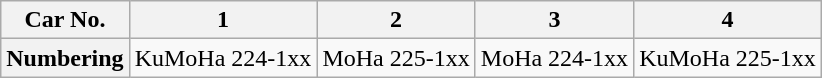<table class="wikitable">
<tr>
<th>Car No.</th>
<th>1</th>
<th>2</th>
<th>3</th>
<th>4</th>
</tr>
<tr>
<th>Numbering</th>
<td>KuMoHa 224-1xx</td>
<td>MoHa 225-1xx</td>
<td>MoHa 224-1xx</td>
<td>KuMoHa 225-1xx</td>
</tr>
</table>
